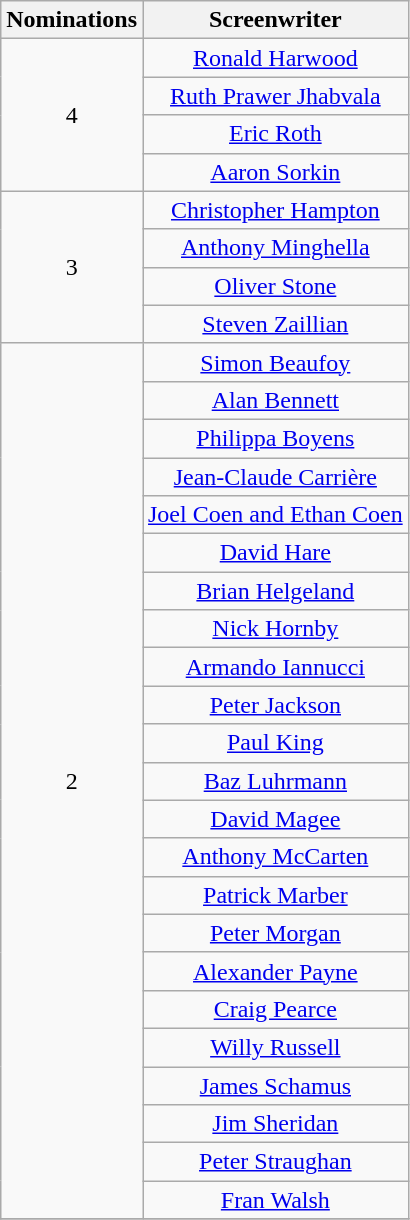<table class="wikitable" style="text-align: center;">
<tr>
<th scope="col" width="55">Nominations</th>
<th scope="col" align="center">Screenwriter</th>
</tr>
<tr>
<td rowspan="4" style="text-align:center;">4</td>
<td><a href='#'>Ronald Harwood</a></td>
</tr>
<tr>
<td><a href='#'>Ruth Prawer Jhabvala</a></td>
</tr>
<tr>
<td><a href='#'>Eric Roth</a></td>
</tr>
<tr>
<td><a href='#'>Aaron Sorkin</a></td>
</tr>
<tr>
<td rowspan="4" style="text-align:center;">3</td>
<td><a href='#'>Christopher Hampton</a></td>
</tr>
<tr>
<td><a href='#'>Anthony Minghella</a></td>
</tr>
<tr>
<td><a href='#'>Oliver Stone</a></td>
</tr>
<tr>
<td><a href='#'>Steven Zaillian</a></td>
</tr>
<tr>
<td rowspan="23" style="text-align:center;">2</td>
<td><a href='#'>Simon Beaufoy</a></td>
</tr>
<tr>
<td><a href='#'>Alan Bennett</a></td>
</tr>
<tr>
<td><a href='#'>Philippa Boyens</a></td>
</tr>
<tr>
<td><a href='#'>Jean-Claude Carrière</a></td>
</tr>
<tr>
<td><a href='#'>Joel Coen and Ethan Coen</a></td>
</tr>
<tr>
<td><a href='#'>David Hare</a></td>
</tr>
<tr>
<td><a href='#'>Brian Helgeland</a></td>
</tr>
<tr>
<td><a href='#'>Nick Hornby</a></td>
</tr>
<tr>
<td><a href='#'>Armando Iannucci</a></td>
</tr>
<tr>
<td><a href='#'>Peter Jackson</a></td>
</tr>
<tr>
<td><a href='#'>Paul King</a></td>
</tr>
<tr>
<td><a href='#'>Baz Luhrmann</a></td>
</tr>
<tr>
<td><a href='#'>David Magee</a></td>
</tr>
<tr>
<td><a href='#'>Anthony McCarten</a></td>
</tr>
<tr>
<td><a href='#'>Patrick Marber</a></td>
</tr>
<tr>
<td><a href='#'>Peter Morgan</a></td>
</tr>
<tr>
<td><a href='#'>Alexander Payne</a></td>
</tr>
<tr>
<td><a href='#'>Craig Pearce</a></td>
</tr>
<tr>
<td><a href='#'>Willy Russell</a></td>
</tr>
<tr>
<td><a href='#'>James Schamus</a></td>
</tr>
<tr>
<td><a href='#'>Jim Sheridan</a></td>
</tr>
<tr>
<td><a href='#'>Peter Straughan</a></td>
</tr>
<tr>
<td><a href='#'>Fran Walsh</a></td>
</tr>
<tr>
</tr>
</table>
